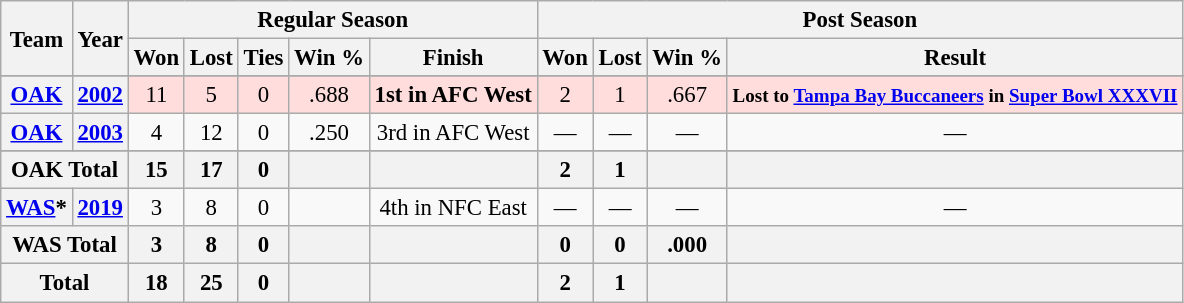<table class="wikitable" style="font-size: 95%; text-align:center;">
<tr>
<th rowspan="2">Team</th>
<th rowspan="2">Year</th>
<th colspan="5">Regular Season</th>
<th colspan="4">Post Season</th>
</tr>
<tr>
<th>Won</th>
<th>Lost</th>
<th>Ties</th>
<th>Win %</th>
<th>Finish</th>
<th>Won</th>
<th>Lost</th>
<th>Win %</th>
<th>Result</th>
</tr>
<tr>
</tr>
<tr ! style="background:#fdd;">
<th><a href='#'>OAK</a></th>
<th><a href='#'>2002</a></th>
<td>11</td>
<td>5</td>
<td>0</td>
<td>.688</td>
<td><strong>1st in AFC West</strong></td>
<td>2</td>
<td>1</td>
<td>.667</td>
<td><small><strong>Lost to <a href='#'>Tampa Bay Buccaneers</a> in <a href='#'>Super Bowl XXXVII</a></strong></small></td>
</tr>
<tr>
<th><a href='#'>OAK</a></th>
<th><a href='#'>2003</a></th>
<td>4</td>
<td>12</td>
<td>0</td>
<td>.250</td>
<td>3rd in AFC West</td>
<td>—</td>
<td>—</td>
<td>—</td>
<td>—</td>
</tr>
<tr>
</tr>
<tr>
<th colspan="2">OAK Total</th>
<th>15</th>
<th>17</th>
<th>0</th>
<th></th>
<th></th>
<th>2</th>
<th>1</th>
<th></th>
<th></th>
</tr>
<tr>
<th><a href='#'>WAS</a>*</th>
<th><a href='#'>2019</a></th>
<td>3</td>
<td>8</td>
<td>0</td>
<td></td>
<td>4th in NFC East</td>
<td>—</td>
<td>—</td>
<td>—</td>
<td>—</td>
</tr>
<tr>
<th colspan="2">WAS Total</th>
<th>3</th>
<th>8</th>
<th>0</th>
<th></th>
<th></th>
<th>0</th>
<th>0</th>
<th>.000</th>
<th></th>
</tr>
<tr ! style="background: fdd:">
<th colspan="2">Total</th>
<th>18</th>
<th>25</th>
<th>0</th>
<th></th>
<th></th>
<th>2</th>
<th>1</th>
<th></th>
<th></th>
</tr>
</table>
